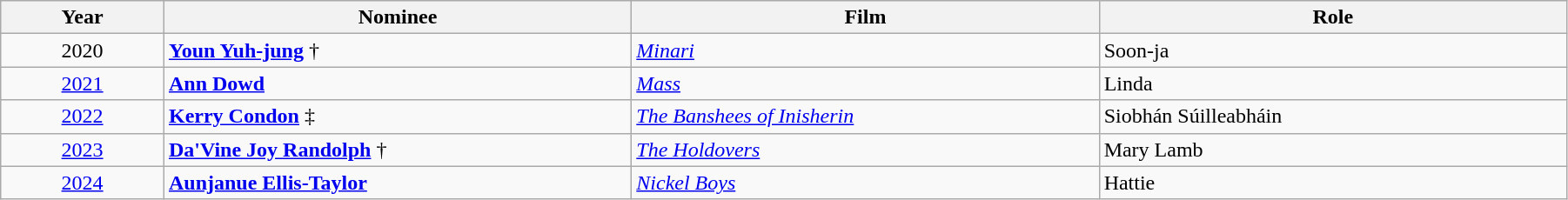<table class="wikitable" width="95%" cellpadding="5">
<tr>
<th width="100"><strong>Year</strong></th>
<th width="300"><strong>Nominee</strong></th>
<th width="300"><strong>Film</strong></th>
<th width="300"><strong>Role</strong></th>
</tr>
<tr>
<td style="text-align:center;">2020</td>
<td><strong><a href='#'>Youn Yuh-jung</a></strong> †</td>
<td><em><a href='#'>Minari</a></em></td>
<td>Soon-ja</td>
</tr>
<tr>
<td style="text-align:center;"><a href='#'>2021</a></td>
<td><strong><a href='#'>Ann Dowd</a></strong></td>
<td><em><a href='#'>Mass</a></em></td>
<td>Linda</td>
</tr>
<tr>
<td style="text-align:center;"><a href='#'>2022</a></td>
<td><strong><a href='#'>Kerry Condon</a></strong> ‡</td>
<td><em><a href='#'>The Banshees of Inisherin</a></em></td>
<td>Siobhán Súilleabháin</td>
</tr>
<tr>
<td style="text-align:center;"><a href='#'>2023</a></td>
<td><strong><a href='#'>Da'Vine Joy Randolph</a></strong> †</td>
<td><em><a href='#'>The Holdovers</a></em></td>
<td>Mary Lamb</td>
</tr>
<tr>
<td style="text-align:center;"><a href='#'>2024</a></td>
<td><strong><a href='#'>Aunjanue Ellis-Taylor</a></strong></td>
<td><em><a href='#'>Nickel Boys</a></em></td>
<td>Hattie</td>
</tr>
</table>
